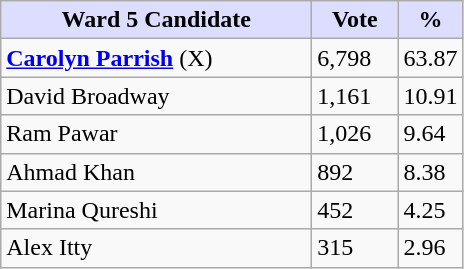<table class="wikitable">
<tr>
<th style="background:#ddf; width:200px;">Ward 5 Candidate</th>
<th style="background:#ddf; width:50px;">Vote</th>
<th style="background:#ddf; width:30px;">%</th>
</tr>
<tr>
<td><strong><a href='#'>Carolyn Parrish</a></strong> (X)</td>
<td>6,798</td>
<td>63.87</td>
</tr>
<tr>
<td>David Broadway</td>
<td>1,161</td>
<td>10.91</td>
</tr>
<tr>
<td>Ram Pawar</td>
<td>1,026</td>
<td>9.64</td>
</tr>
<tr>
<td>Ahmad Khan</td>
<td>892</td>
<td>8.38</td>
</tr>
<tr>
<td>Marina Qureshi</td>
<td>452</td>
<td>4.25</td>
</tr>
<tr>
<td>Alex Itty</td>
<td>315</td>
<td>2.96</td>
</tr>
</table>
